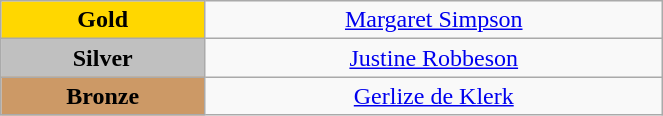<table class="wikitable" style=" text-align:center; " width="35%">
<tr>
<td bgcolor="gold"><strong>Gold</strong></td>
<td><a href='#'>Margaret Simpson</a><br>  <small><em></em></small></td>
</tr>
<tr>
<td bgcolor="silver"><strong>Silver</strong></td>
<td><a href='#'>Justine Robbeson</a><br>  <small><em></em></small></td>
</tr>
<tr>
<td bgcolor="CC9966"><strong>Bronze</strong></td>
<td><a href='#'>Gerlize de Klerk</a><br>  <small><em></em></small></td>
</tr>
</table>
